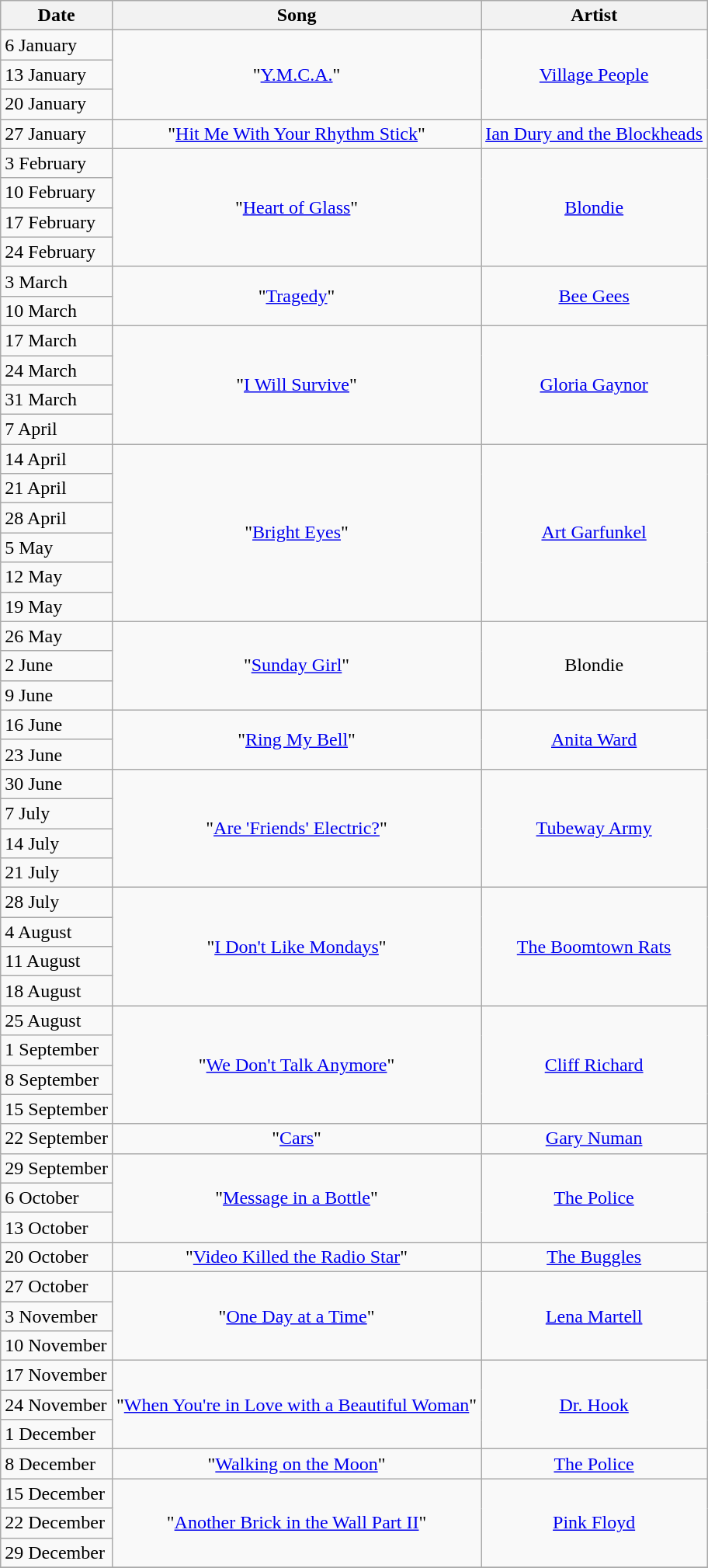<table class="wikitable">
<tr>
<th align="center">Date</th>
<th align="center">Song</th>
<th align="center">Artist</th>
</tr>
<tr>
<td align="left">6 January</td>
<td align="center" rowspan=3>"<a href='#'>Y.M.C.A.</a>"</td>
<td align="center" rowspan=3><a href='#'>Village People</a></td>
</tr>
<tr>
<td align="left">13 January</td>
</tr>
<tr>
<td align="left">20 January</td>
</tr>
<tr>
<td align="left">27 January</td>
<td align="center">"<a href='#'>Hit Me With Your Rhythm Stick</a>"</td>
<td align="center"><a href='#'>Ian Dury and the Blockheads</a></td>
</tr>
<tr>
<td align="left">3 February</td>
<td align="center" rowspan=4>"<a href='#'>Heart of Glass</a>"</td>
<td align="center" rowspan=4><a href='#'>Blondie</a></td>
</tr>
<tr>
<td align="left">10 February</td>
</tr>
<tr>
<td align="left">17 February</td>
</tr>
<tr>
<td align="left">24 February</td>
</tr>
<tr>
<td align="left">3 March</td>
<td align="center" rowspan=2>"<a href='#'>Tragedy</a>"</td>
<td align="center" rowspan=2><a href='#'>Bee Gees</a></td>
</tr>
<tr>
<td align="left">10 March</td>
</tr>
<tr>
<td align="left">17 March</td>
<td align="center" rowspan=4>"<a href='#'>I Will Survive</a>"</td>
<td align="center" rowspan=4><a href='#'>Gloria Gaynor</a></td>
</tr>
<tr>
<td align="left">24 March</td>
</tr>
<tr>
<td align="left">31 March</td>
</tr>
<tr>
<td align="left">7 April</td>
</tr>
<tr>
<td align="left">14 April</td>
<td align="center" rowspan=6>"<a href='#'>Bright Eyes</a>"</td>
<td align="center" rowspan=6><a href='#'>Art Garfunkel</a></td>
</tr>
<tr>
<td align="left">21 April</td>
</tr>
<tr>
<td align="left">28 April</td>
</tr>
<tr>
<td align="left">5 May</td>
</tr>
<tr>
<td align="left">12 May</td>
</tr>
<tr>
<td align="left">19 May</td>
</tr>
<tr>
<td align="left">26 May</td>
<td align="center" rowspan=3>"<a href='#'>Sunday Girl</a>"</td>
<td align="center" rowspan=3>Blondie</td>
</tr>
<tr>
<td align="left">2 June</td>
</tr>
<tr>
<td align="left">9 June</td>
</tr>
<tr>
<td align="left">16 June</td>
<td align="center" rowspan=2>"<a href='#'>Ring My Bell</a>"</td>
<td align="center" rowspan=2><a href='#'>Anita Ward</a></td>
</tr>
<tr>
<td align="left">23 June</td>
</tr>
<tr>
<td align="left">30 June</td>
<td align="center" rowspan=4>"<a href='#'>Are 'Friends' Electric?</a>"</td>
<td align="center" rowspan=4><a href='#'>Tubeway Army</a></td>
</tr>
<tr>
<td align="left">7 July</td>
</tr>
<tr>
<td align="left">14 July</td>
</tr>
<tr>
<td align="left">21 July</td>
</tr>
<tr>
<td align="left">28 July</td>
<td align="center" rowspan=4>"<a href='#'>I Don't Like Mondays</a>"</td>
<td align="center" rowspan=4><a href='#'>The Boomtown Rats</a></td>
</tr>
<tr>
<td align="left">4 August</td>
</tr>
<tr>
<td align="left">11 August</td>
</tr>
<tr>
<td align="left">18 August</td>
</tr>
<tr>
<td align="left">25 August</td>
<td align="center" rowspan=4>"<a href='#'>We Don't Talk Anymore</a>"</td>
<td align="center" rowspan=4><a href='#'>Cliff Richard</a></td>
</tr>
<tr>
<td align="left">1 September</td>
</tr>
<tr>
<td align="left">8 September</td>
</tr>
<tr>
<td align="left">15 September</td>
</tr>
<tr>
<td align="left">22 September</td>
<td align="center">"<a href='#'>Cars</a>"</td>
<td align="center"><a href='#'>Gary Numan</a></td>
</tr>
<tr>
<td align="left">29 September</td>
<td align="center" rowspan=3>"<a href='#'>Message in a Bottle</a>"</td>
<td align="center" rowspan=3><a href='#'>The Police</a></td>
</tr>
<tr>
<td align="left">6 October</td>
</tr>
<tr>
<td align="left">13 October</td>
</tr>
<tr>
<td align="left">20 October</td>
<td align="center">"<a href='#'>Video Killed the Radio Star</a>"</td>
<td align="center"><a href='#'>The Buggles</a></td>
</tr>
<tr>
<td align="left">27 October</td>
<td align="center" rowspan=3>"<a href='#'>One Day at a Time</a>"</td>
<td align="center" rowspan=3><a href='#'>Lena Martell</a></td>
</tr>
<tr>
<td align="left">3 November</td>
</tr>
<tr>
<td align="left">10 November</td>
</tr>
<tr>
<td align="left">17 November</td>
<td align="center" rowspan=3>"<a href='#'>When You're in Love with a Beautiful Woman</a>"</td>
<td align="center" rowspan=3><a href='#'>Dr. Hook</a></td>
</tr>
<tr>
<td align="left">24 November</td>
</tr>
<tr>
<td align="left">1 December</td>
</tr>
<tr>
<td align="left">8 December</td>
<td align="center">"<a href='#'>Walking on the Moon</a>"</td>
<td align="center"><a href='#'>The Police</a></td>
</tr>
<tr>
<td align="left">15 December</td>
<td align="center" rowspan=3>"<a href='#'>Another Brick in the Wall Part II</a>"</td>
<td align="center" rowspan=3><a href='#'>Pink Floyd</a></td>
</tr>
<tr>
<td align="left">22 December</td>
</tr>
<tr>
<td align="left">29 December</td>
</tr>
<tr>
</tr>
</table>
